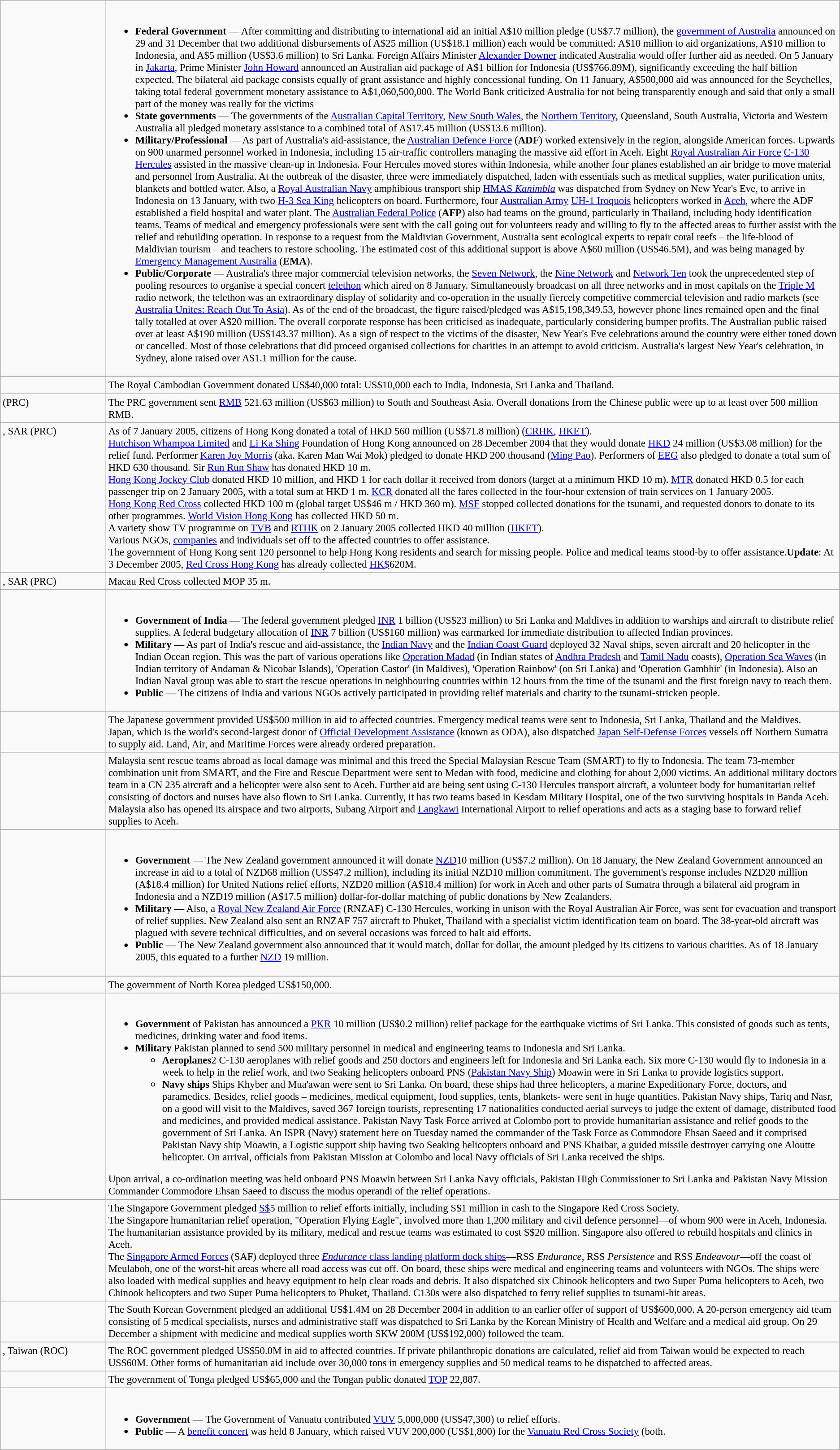<table class="wikitable" style="font-size: 95%;">
<tr>
<td style="width:150px; vertical-align:top;"></td>
<td><br><ul><li><strong>Federal Government</strong> — After committing and distributing to international aid an initial A$10 million pledge (US$7.7 million), the <a href='#'>government of Australia</a> announced on 29 and 31 December that two additional disbursements of A$25 million (US$18.1 million) each would be committed: A$10 million to aid organizations, A$10 million to Indonesia, and A$5 million (US$3.6 million) to Sri Lanka. Foreign Affairs Minister <a href='#'>Alexander Downer</a> indicated Australia would offer further aid as needed. On 5 January in <a href='#'>Jakarta</a>, Prime Minister <a href='#'>John Howard</a> announced an Australian aid package of A$1 billion for Indonesia (US$766.89M), significantly exceeding the half billion expected. The bilateral aid package consists equally of grant assistance and highly concessional funding. On 11 January, A$500,000 aid was announced for the Seychelles, taking total federal government monetary assistance to A$1,060,500,000. The World Bank criticized Australia for not being transparently enough and said that only a small part of the money was really for the victims</li><li><strong>State governments</strong> — The governments of the <a href='#'>Australian Capital Territory</a>, <a href='#'>New South Wales</a>, the <a href='#'>Northern Territory</a>, Queensland, South Australia, Victoria and Western Australia all pledged monetary assistance to a combined total of A$17.45 million (US$13.6 million).</li><li><strong>Military/Professional</strong> — As part of Australia's aid-assistance, the <a href='#'>Australian Defence Force</a> (<strong>ADF</strong>) worked extensively in the region, alongside American forces. Upwards on 900 unarmed personnel worked in Indonesia, including 15 air-traffic controllers managing the massive aid effort in Aceh. Eight <a href='#'>Royal Australian Air Force</a> <a href='#'>C-130 Hercules</a> assisted in the massive clean-up in Indonesia. Four Hercules moved stores within Indonesia, while another four planes established an air bridge to move material and personnel from Australia. At the outbreak of the disaster, three were immediately dispatched, laden with essentials such as medical supplies, water purification units, blankets and bottled water. Also, a <a href='#'>Royal Australian Navy</a> amphibious transport ship <a href='#'>HMAS <em>Kanimbla</em></a> was dispatched from Sydney on New Year's Eve, to arrive in Indonesia on 13 January, with two <a href='#'>H-3 Sea King</a> helicopters on board. Furthermore, four <a href='#'>Australian Army</a> <a href='#'>UH-1 Iroquois</a> helicopters worked in <a href='#'>Aceh</a>, where the ADF established a field hospital and water plant. The <a href='#'>Australian Federal Police</a> (<strong>AFP</strong>) also had teams on the ground, particularly in Thailand, including body identification teams. Teams of medical and emergency professionals were sent with the call going out for volunteers ready and willing to fly to the affected areas to further assist with the relief and rebuilding operation. In response to a request from the Maldivian Government, Australia sent ecological experts to repair coral reefs – the life-blood of Maldivian tourism – and teachers to restore schooling. The estimated cost of this additional support is above A$60 million (US$46.5M), and was being managed by <a href='#'>Emergency Management Australia</a> (<strong>EMA</strong>).</li><li><strong>Public/Corporate</strong> — Australia's three major commercial television networks, the <a href='#'>Seven Network</a>, the <a href='#'>Nine Network</a> and <a href='#'>Network Ten</a> took the unprecedented step of pooling resources to organise a special concert <a href='#'>telethon</a> which aired on 8 January. Simultaneously broadcast on all three networks and in most capitals on the <a href='#'>Triple M</a> radio network, the telethon was an extraordinary display of solidarity and co-operation in the usually fiercely competitive commercial television and radio markets (see <a href='#'>Australia Unites: Reach Out To Asia</a>). As of the end of the broadcast, the figure raised/pledged was A$15,198,349.53, however phone lines remained open and the final tally totalled at over A$20 million. The overall corporate response has been criticised as inadequate, particularly considering bumper profits. The Australian public raised over at least A$190 million (US$143.37 million). As a sign of respect to the victims of the disaster, New Year's Eve celebrations around the country were either toned down or cancelled. Most of those celebrations that did proceed organised collections for charities in an attempt to avoid criticism. Australia's largest New Year's celebration, in Sydney, alone raised over A$1.1 million for the cause.</li></ul></td>
</tr>
<tr>
<td valign="top"></td>
<td>The Royal Cambodian Government donated US$40,000 total: US$10,000 each to India, Indonesia, Sri Lanka and Thailand.</td>
</tr>
<tr>
<td valign="top"> (PRC)</td>
<td>The PRC government sent <a href='#'>RMB</a> 521.63 million (US$63 million) to South and Southeast Asia. Overall donations from the Chinese public were up to at least over 500 million RMB.</td>
</tr>
<tr>
<td valign="top">, SAR (PRC)</td>
<td>As of 7 January 2005, citizens of Hong Kong donated a total of HKD 560 million (US$71.8 million) (<a href='#'>CRHK</a>, <a href='#'>HKET</a>).<br><a href='#'>Hutchison Whampoa Limited</a> and <a href='#'>Li Ka Shing</a> Foundation of Hong Kong announced on 28 December 2004 that they would donate <a href='#'>HKD</a> 24 million (US$3.08 million) for the relief fund.
Performer <a href='#'>Karen Joy Morris</a> (aka. Karen Man Wai Mok) pledged to donate HKD 200 thousand (<a href='#'>Ming Pao</a>). Performers of <a href='#'>EEG</a> also pledged to donate a total sum of HKD 630 thousand. Sir <a href='#'>Run Run Shaw</a> has donated HKD 10 m.<br><a href='#'>Hong Kong Jockey Club</a> donated HKD 10 million, and HKD 1 for each dollar it received from donors (target at a minimum HKD 10 m). <a href='#'>MTR</a> donated HKD 0.5 for each passenger trip on 2 January 2005, with a total sum at HKD 1 m. <a href='#'>KCR</a> donated all the fares collected in the four-hour extension of train services on 1 January 2005.<br><a href='#'>Hong Kong Red Cross</a> collected HKD 100 m (global target US$46 m / HKD 360 m). <a href='#'>MSF</a> stopped collected donations for the tsunami, and requested donors to donate to its other programmes. <a href='#'>World Vision Hong Kong</a> has collected HKD 50 m.<br>A variety show TV programme on <a href='#'>TVB</a> and <a href='#'>RTHK</a> on 2 January 2005 collected HKD 40 million (<a href='#'>HKET</a>).<br>Various NGOs, <a href='#'>companies</a> and individuals set off to the affected countries to offer assistance.<br>The government of Hong Kong sent 120 personnel to help Hong Kong residents and search for missing people. Police and medical teams stood-by to offer assistance.<strong>Update</strong>: At 3 December 2005, <a href='#'>Red Cross Hong Kong</a> has already collected <a href='#'>HK$</a>620M.</td>
</tr>
<tr>
<td valign="top">, SAR (PRC)</td>
<td>Macau Red Cross collected MOP 35 m.</td>
</tr>
<tr>
<td valign="top"></td>
<td><br><ul><li><strong>Government of India</strong> — The federal government pledged <a href='#'>INR</a> 1 billion (US$23 million) to Sri Lanka and Maldives in addition to warships and aircraft to distribute relief supplies. A federal budgetary allocation of <a href='#'>INR</a> 7 billion (US$160 million) was earmarked for immediate distribution to affected Indian provinces.</li><li><strong>Military</strong> — As part of India's rescue and aid-assistance, the <a href='#'>Indian Navy</a> and the <a href='#'>Indian Coast Guard</a> deployed 32 Naval ships, seven aircraft and 20 helicopter in the Indian Ocean region. This was the part of various operations like <a href='#'>Operation Madad</a> (in Indian states of <a href='#'>Andhra Pradesh</a> and <a href='#'>Tamil Nadu</a> coasts), <a href='#'>Operation Sea Waves</a> (in Indian territory of Andaman & Nicobar Islands), 'Operation Castor' (in Maldives), 'Operation Rainbow' (on Sri Lanka) and 'Operation Gambhir' (in Indonesia). Also an Indian Naval group was able to start the rescue operations in neighbouring countries within 12 hours from the time of the tsunami and the first foreign navy to reach them.</li><li><strong>Public</strong> — The citizens of India and various NGOs actively participated in providing relief materials and charity to the tsunami-stricken people.</li></ul></td>
</tr>
<tr>
<td valign="top"></td>
<td>The Japanese government provided US$500 million in aid to affected countries. Emergency medical teams were sent to Indonesia, Sri Lanka, Thailand and the Maldives.<br>Japan, which is the world's second-largest donor of <a href='#'>Official Development Assistance</a> (known as ODA), also dispatched <a href='#'>Japan Self-Defense Forces</a> vessels off Northern Sumatra to supply aid.
Land, Air, and Maritime Forces were already ordered preparation.</td>
</tr>
<tr>
<td valign="top"></td>
<td>Malaysia sent rescue teams abroad as local damage was minimal and this freed the Special Malaysian Rescue Team (SMART) to fly to Indonesia. The team 73-member combination unit from SMART, and the Fire and Rescue Department were sent to Medan with food, medicine and clothing for about 2,000 victims. An additional military doctors team in a CN 235 aircraft and a helicopter were also sent to Aceh. Further aid are being sent using C-130 Hercules transport aircraft, a volunteer body for humanitarian relief consisting of doctors and nurses have also flown to Sri Lanka. Currently, it has two teams based in Kesdam Military Hospital, one of the two surviving hospitals in Banda Aceh. Malaysia also has opened its airspace and two airports, Subang Airport and <a href='#'>Langkawi</a> International Airport to relief operations and acts as a staging base to forward relief supplies to Aceh.</td>
</tr>
<tr>
<td valign="top"></td>
<td><br><ul><li><strong>Government</strong> — The New Zealand government announced it will donate <a href='#'>NZD</a>10 million (US$7.2 million). On 18 January, the New Zealand Government announced an increase in aid to a total of NZD68 million (US$47.2 million), including its initial NZD10 million commitment. The government's response includes NZD20 million (A$18.4 million) for United Nations relief efforts, NZD20 million (A$18.4 million) for work in Aceh and other parts of Sumatra through a bilateral aid program in Indonesia and a NZD19 million (A$17.5 million) dollar-for-dollar matching of public donations by New Zealanders.</li><li><strong>Military</strong> — Also, a <a href='#'>Royal New Zealand Air Force</a> (RNZAF) C-130 Hercules, working in unison with the Royal Australian Air Force, was sent for evacuation and transport of relief supplies. New Zealand also sent an RNZAF 757 aircraft to Phuket, Thailand with a specialist victim identification team on board. The 38-year-old aircraft was plagued with severe technical difficulties, and on several occasions was forced to halt aid efforts.</li><li><strong>Public</strong> — The New Zealand government also announced that it would match, dollar for dollar, the amount pledged by its citizens to various charities. As of 18 January 2005, this equated to a further <a href='#'>NZD</a> 19 million.</li></ul></td>
</tr>
<tr>
<td valign="top"></td>
<td>The government of North Korea pledged US$150,000.</td>
</tr>
<tr>
<td valign="top"></td>
<td><br><ul><li><strong>Government</strong> of Pakistan has announced a <a href='#'>PKR</a> 10 million (US$0.2 million) relief package for the earthquake victims of Sri Lanka. This consisted of goods such as tents, medicines, drinking water and food items.</li><li><strong>Military</strong> Pakistan planned to send 500 military personnel in medical and engineering teams to Indonesia and Sri Lanka.<ul><li><strong>Aeroplanes</strong>2 C-130 aeroplanes with relief goods and 250 doctors and engineers left for Indonesia and Sri Lanka each. Six more C-130 would fly to Indonesia in a week to help in the relief work, and two Seaking helicopters onboard PNS (<a href='#'>Pakistan Navy Ship</a>) Moawin were in Sri Lanka to provide logistics support.</li><li><strong>Navy ships</strong> Ships Khyber and Mua'awan were sent to Sri Lanka. On board, these ships had three helicopters, a marine Expeditionary Force, doctors, and paramedics. Besides, relief goods – medicines, medical equipment, food supplies, tents, blankets- were sent in huge quantities. Pakistan Navy ships, Tariq and Nasr, on a good will visit to the Maldives, saved 367 foreign tourists, representing 17 nationalities conducted aerial surveys to judge the extent of damage, distributed food and medicines, and provided medical assistance. Pakistan Navy Task Force arrived at Colombo port to provide humanitarian assistance and relief goods to the government of Sri Lanka. An ISPR (Navy) statement here on Tuesday named the commander of the Task Force as Commodore Ehsan Saeed and it comprised Pakistan Navy ship Moawin, a Logistic support ship having two Seaking helicopters onboard and PNS Khaibar, a guided missile destroyer carrying one Aloutte helicopter. On arrival, officials from Pakistan Mission at Colombo and local Navy officials of Sri Lanka received the ships.</li></ul></li></ul>Upon arrival, a co-ordination meeting was held onboard PNS Moawin between Sri Lanka Navy officials, Pakistan High Commissioner to Sri Lanka and Pakistan Navy Mission Commander Commodore Ehsan Saeed to discuss the modus operandi of the relief operations.</td>
</tr>
<tr>
<td valign="top"></td>
<td>The Singapore Government pledged <a href='#'>S$</a>5 million to relief efforts initially, including S$1 million in cash to the Singapore Red Cross Society.<br>The Singapore humanitarian relief operation, "Operation Flying Eagle", involved more than 1,200 military and civil defence personnel—of whom 900 were in Aceh, Indonesia. The humanitarian assistance provided by its military, medical and rescue teams was estimated to cost S$20 million. Singapore also offered to rebuild hospitals and clinics in Aceh.<br>The <a href='#'>Singapore Armed Forces</a> (SAF) deployed three <a href='#'><em>Endurance</em> class landing platform dock ships</a>—RSS <em>Endurance</em>, RSS <em>Persistence</em> and RSS <em>Endeavour</em>—off the coast of Meulaboh, one of the worst-hit areas where all road access was cut off. On board, these ships were medical and engineering teams and volunteers with NGOs. The ships were also loaded with medical supplies and heavy equipment to help clear roads and debris. It also dispatched six Chinook helicopters and two Super Puma helicopters to Aceh, two Chinook helicopters and two Super Puma helicopters to Phuket, Thailand. C130s were also dispatched to ferry relief supplies to tsunami-hit areas.</td>
</tr>
<tr>
<td valign="top"></td>
<td>The South Korean Government pledged an additional US$1.4M on 28 December 2004 in addition to an earlier offer of support of US$600,000. A 20-person emergency aid team consisting of 5 medical specialists, nurses and administrative staff was dispatched to Sri Lanka by the Korean Ministry of Health and Welfare and a medical aid group. On 29 December a shipment with medicine and medical supplies worth SKW 200M (US$192,000) followed the team.</td>
</tr>
<tr>
<td valign="top">, Taiwan (ROC)</td>
<td>The ROC government pledged US$50.0M in aid to affected countries. If private philanthropic donations are calculated, relief aid from Taiwan would be expected to reach US$60M. Other forms of humanitarian aid include over 30,000 tons in emergency supplies and 50 medical teams to be dispatched to affected areas.</td>
</tr>
<tr>
<td valign="top"></td>
<td>The government of Tonga pledged US$65,000 and the Tongan public donated <a href='#'>TOP</a> 22,887.</td>
</tr>
<tr>
<td valign="top"></td>
<td><br><ul><li><strong>Government</strong> — The Government of Vanuatu contributed <a href='#'>VUV</a> 5,000,000 (US$47,300) to relief efforts.</li><li><strong>Public</strong> — A <a href='#'>benefit concert</a> was held 8 January, which raised VUV 200,000 (US$1,800) for the <a href='#'>Vanuatu Red Cross Society</a> (both.</li></ul></td>
</tr>
</table>
